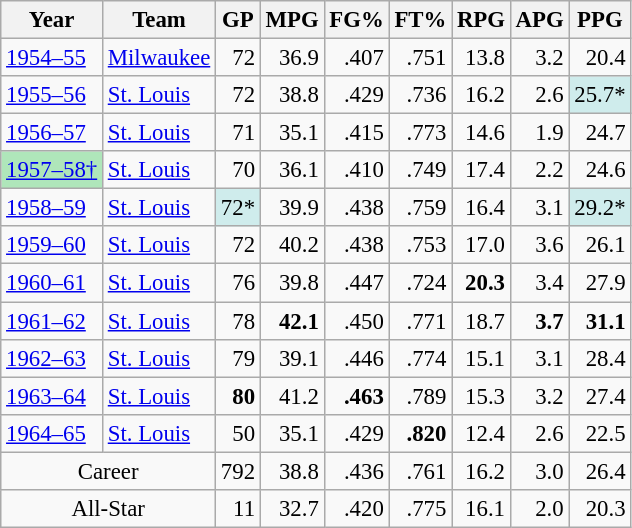<table class="wikitable sortable" style="font-size:95%; text-align:right;">
<tr>
<th>Year</th>
<th>Team</th>
<th>GP</th>
<th>MPG</th>
<th>FG%</th>
<th>FT%</th>
<th>RPG</th>
<th>APG</th>
<th>PPG</th>
</tr>
<tr>
<td style="text-align:left;"><a href='#'>1954–55</a></td>
<td style="text-align:left;"><a href='#'>Milwaukee</a></td>
<td>72</td>
<td>36.9</td>
<td>.407</td>
<td>.751</td>
<td>13.8</td>
<td>3.2</td>
<td>20.4</td>
</tr>
<tr>
<td style="text-align:left;"><a href='#'>1955–56</a></td>
<td style="text-align:left;"><a href='#'>St. Louis</a></td>
<td>72</td>
<td>38.8</td>
<td>.429</td>
<td>.736</td>
<td>16.2</td>
<td>2.6</td>
<td style="background:#CFECEC;">25.7*</td>
</tr>
<tr>
<td style="text-align:left;"><a href='#'>1956–57</a></td>
<td style="text-align:left;"><a href='#'>St. Louis</a></td>
<td>71</td>
<td>35.1</td>
<td>.415</td>
<td>.773</td>
<td>14.6</td>
<td>1.9</td>
<td>24.7</td>
</tr>
<tr>
<td style="text-align:left; background:#afe6ba;"><a href='#'>1957–58†</a></td>
<td style="text-align:left;"><a href='#'>St. Louis</a></td>
<td>70</td>
<td>36.1</td>
<td>.410</td>
<td>.749</td>
<td>17.4</td>
<td>2.2</td>
<td>24.6</td>
</tr>
<tr>
<td style="text-align:left;"><a href='#'>1958–59</a></td>
<td style="text-align:left;"><a href='#'>St. Louis</a></td>
<td style="background:#cfecec;">72*</td>
<td>39.9</td>
<td>.438</td>
<td>.759</td>
<td>16.4</td>
<td>3.1</td>
<td style="background:#CFECEC;">29.2*</td>
</tr>
<tr>
<td style="text-align:left;"><a href='#'>1959–60</a></td>
<td style="text-align:left;"><a href='#'>St. Louis</a></td>
<td>72</td>
<td>40.2</td>
<td>.438</td>
<td>.753</td>
<td>17.0</td>
<td>3.6</td>
<td>26.1</td>
</tr>
<tr>
<td style="text-align:left;"><a href='#'>1960–61</a></td>
<td style="text-align:left;"><a href='#'>St. Louis</a></td>
<td>76</td>
<td>39.8</td>
<td>.447</td>
<td>.724</td>
<td><strong>20.3</strong></td>
<td>3.4</td>
<td>27.9</td>
</tr>
<tr>
<td style="text-align:left;"><a href='#'>1961–62</a></td>
<td style="text-align:left;"><a href='#'>St. Louis</a></td>
<td>78</td>
<td><strong>42.1</strong></td>
<td>.450</td>
<td>.771</td>
<td>18.7</td>
<td><strong>3.7</strong></td>
<td><strong>31.1</strong></td>
</tr>
<tr>
<td style="text-align:left;"><a href='#'>1962–63</a></td>
<td style="text-align:left;"><a href='#'>St. Louis</a></td>
<td>79</td>
<td>39.1</td>
<td>.446</td>
<td>.774</td>
<td>15.1</td>
<td>3.1</td>
<td>28.4</td>
</tr>
<tr>
<td style="text-align:left;"><a href='#'>1963–64</a></td>
<td style="text-align:left;"><a href='#'>St. Louis</a></td>
<td><strong>80</strong></td>
<td>41.2</td>
<td><strong>.463</strong></td>
<td>.789</td>
<td>15.3</td>
<td>3.2</td>
<td>27.4</td>
</tr>
<tr>
<td style="text-align:left;"><a href='#'>1964–65</a></td>
<td style="text-align:left;"><a href='#'>St. Louis</a></td>
<td>50</td>
<td>35.1</td>
<td>.429</td>
<td><strong>.820</strong></td>
<td>12.4</td>
<td>2.6</td>
<td>22.5</td>
</tr>
<tr class="sortbottom">
<td style="text-align:center;" colspan="2">Career</td>
<td>792</td>
<td>38.8</td>
<td>.436</td>
<td>.761</td>
<td>16.2</td>
<td>3.0</td>
<td>26.4</td>
</tr>
<tr class="sortbottom">
<td style="text-align:center;" colspan=2>All-Star</td>
<td>11</td>
<td>32.7</td>
<td>.420</td>
<td>.775</td>
<td>16.1</td>
<td>2.0</td>
<td>20.3</td>
</tr>
</table>
